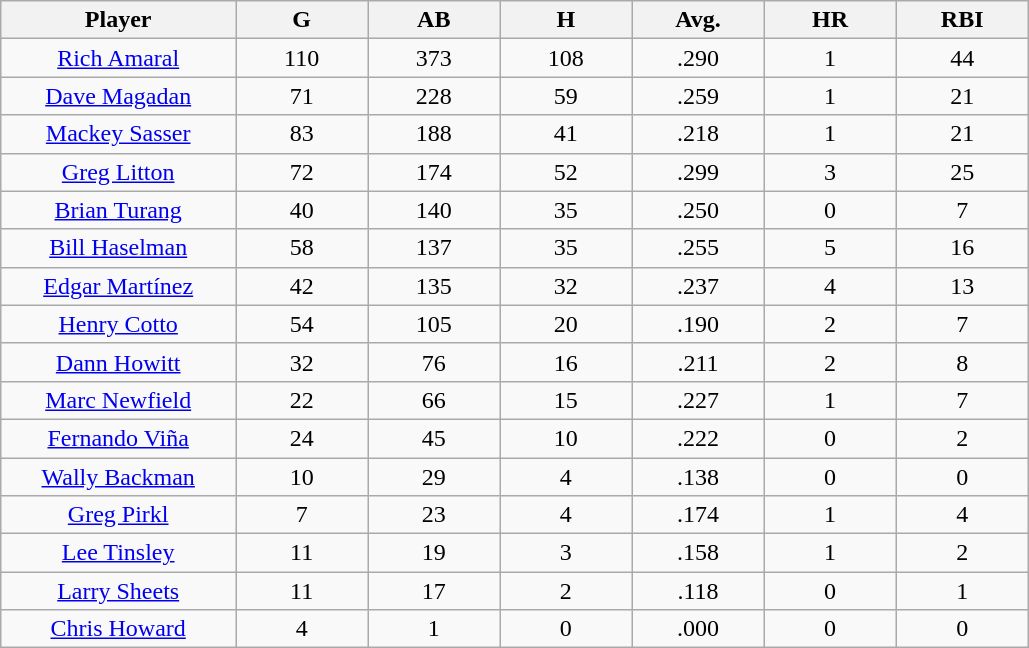<table class="wikitable sortable">
<tr>
<th bgcolor="#DDDDFF" width="16%">Player</th>
<th bgcolor="#DDDDFF" width="9%">G</th>
<th bgcolor="#DDDDFF" width="9%">AB</th>
<th bgcolor="#DDDDFF" width="9%">H</th>
<th bgcolor="#DDDDFF" width="9%">Avg.</th>
<th bgcolor="#DDDDFF" width="9%">HR</th>
<th bgcolor="#DDDDFF" width="9%">RBI</th>
</tr>
<tr align="center">
<td><a href='#'>Rich Amaral</a></td>
<td>110</td>
<td>373</td>
<td>108</td>
<td>.290</td>
<td>1</td>
<td>44</td>
</tr>
<tr align="center">
<td><a href='#'>Dave Magadan</a></td>
<td>71</td>
<td>228</td>
<td>59</td>
<td>.259</td>
<td>1</td>
<td>21</td>
</tr>
<tr align="center">
<td><a href='#'>Mackey Sasser</a></td>
<td>83</td>
<td>188</td>
<td>41</td>
<td>.218</td>
<td>1</td>
<td>21</td>
</tr>
<tr align="center">
<td><a href='#'>Greg Litton</a></td>
<td>72</td>
<td>174</td>
<td>52</td>
<td>.299</td>
<td>3</td>
<td>25</td>
</tr>
<tr align="center">
<td><a href='#'>Brian Turang</a></td>
<td>40</td>
<td>140</td>
<td>35</td>
<td>.250</td>
<td>0</td>
<td>7</td>
</tr>
<tr align="center">
<td><a href='#'>Bill Haselman</a></td>
<td>58</td>
<td>137</td>
<td>35</td>
<td>.255</td>
<td>5</td>
<td>16</td>
</tr>
<tr align="center">
<td><a href='#'>Edgar Martínez</a></td>
<td>42</td>
<td>135</td>
<td>32</td>
<td>.237</td>
<td>4</td>
<td>13</td>
</tr>
<tr align="center">
<td><a href='#'>Henry Cotto</a></td>
<td>54</td>
<td>105</td>
<td>20</td>
<td>.190</td>
<td>2</td>
<td>7</td>
</tr>
<tr align="center">
<td><a href='#'>Dann Howitt</a></td>
<td>32</td>
<td>76</td>
<td>16</td>
<td>.211</td>
<td>2</td>
<td>8</td>
</tr>
<tr align="center">
<td><a href='#'>Marc Newfield</a></td>
<td>22</td>
<td>66</td>
<td>15</td>
<td>.227</td>
<td>1</td>
<td>7</td>
</tr>
<tr align="center">
<td><a href='#'>Fernando Viña</a></td>
<td>24</td>
<td>45</td>
<td>10</td>
<td>.222</td>
<td>0</td>
<td>2</td>
</tr>
<tr align="center">
<td><a href='#'>Wally Backman</a></td>
<td>10</td>
<td>29</td>
<td>4</td>
<td>.138</td>
<td>0</td>
<td>0</td>
</tr>
<tr align="center">
<td><a href='#'>Greg Pirkl</a></td>
<td>7</td>
<td>23</td>
<td>4</td>
<td>.174</td>
<td>1</td>
<td>4</td>
</tr>
<tr align="center">
<td><a href='#'>Lee Tinsley</a></td>
<td>11</td>
<td>19</td>
<td>3</td>
<td>.158</td>
<td>1</td>
<td>2</td>
</tr>
<tr align="center">
<td><a href='#'>Larry Sheets</a></td>
<td>11</td>
<td>17</td>
<td>2</td>
<td>.118</td>
<td>0</td>
<td>1</td>
</tr>
<tr align="center">
<td><a href='#'>Chris Howard</a></td>
<td>4</td>
<td>1</td>
<td>0</td>
<td>.000</td>
<td>0</td>
<td>0</td>
</tr>
</table>
